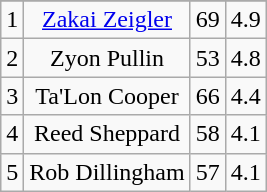<table class="wikitable sortable" style="text-align:center">
<tr>
</tr>
<tr>
<td>1</td>
<td><a href='#'>Zakai Zeigler</a></td>
<td>69</td>
<td>4.9</td>
</tr>
<tr>
<td>2</td>
<td>Zyon Pullin</td>
<td>53</td>
<td>4.8</td>
</tr>
<tr>
<td>3</td>
<td>Ta'Lon Cooper</td>
<td>66</td>
<td>4.4</td>
</tr>
<tr>
<td>4</td>
<td>Reed Sheppard</td>
<td>58</td>
<td>4.1</td>
</tr>
<tr>
<td>5</td>
<td>Rob Dillingham</td>
<td>57</td>
<td>4.1</td>
</tr>
</table>
